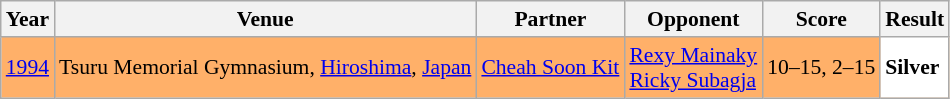<table class="sortable wikitable" style="font-size: 90%;">
<tr>
<th>Year</th>
<th>Venue</th>
<th>Partner</th>
<th>Opponent</th>
<th>Score</th>
<th>Result</th>
</tr>
<tr style="background:#FFB069">
<td align="center"><a href='#'>1994</a></td>
<td align="left">Tsuru Memorial Gymnasium, <a href='#'>Hiroshima</a>, <a href='#'>Japan</a></td>
<td align="left"> <a href='#'>Cheah Soon Kit</a></td>
<td align="left"> <a href='#'>Rexy Mainaky</a> <br>  <a href='#'>Ricky Subagja</a></td>
<td align="left">10–15, 2–15</td>
<td style="text-align:left; background:white"> <strong>Silver</strong></td>
</tr>
</table>
